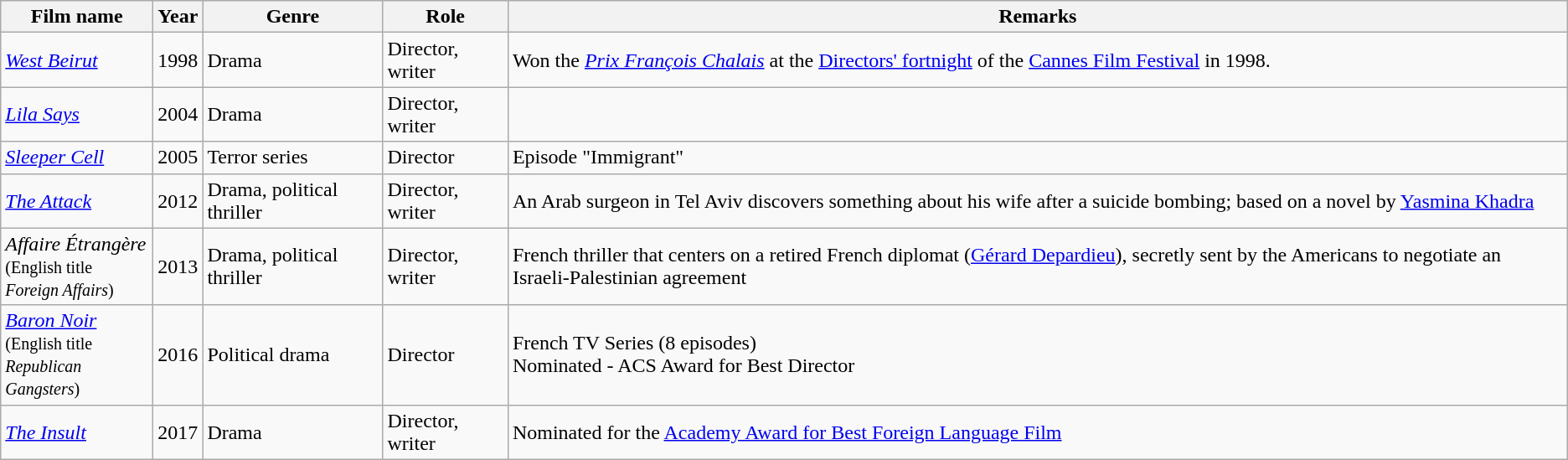<table class="wikitable">
<tr>
<th>Film name</th>
<th>Year</th>
<th>Genre</th>
<th>Role</th>
<th>Remarks</th>
</tr>
<tr>
<td><em><a href='#'>West Beirut</a></em></td>
<td>1998</td>
<td>Drama</td>
<td>Director, writer</td>
<td>Won the <em><a href='#'>Prix François Chalais</a></em> at the <a href='#'>Directors' fortnight</a> of the <a href='#'>Cannes Film Festival</a> in 1998.</td>
</tr>
<tr>
<td><em><a href='#'>Lila Says</a></em></td>
<td>2004</td>
<td>Drama</td>
<td>Director, writer</td>
<td></td>
</tr>
<tr>
<td><em><a href='#'>Sleeper Cell</a></em></td>
<td>2005</td>
<td>Terror series</td>
<td>Director</td>
<td>Episode "Immigrant"</td>
</tr>
<tr>
<td><em><a href='#'>The Attack</a></em></td>
<td>2012</td>
<td>Drama, political thriller</td>
<td>Director, writer</td>
<td>An Arab surgeon in Tel Aviv discovers something about his wife after a suicide bombing; based on a novel by <a href='#'>Yasmina Khadra</a></td>
</tr>
<tr>
<td><em>Affaire Étrangère</em> <br><small>(English title <br><em>Foreign Affairs</em>)</small></td>
<td>2013</td>
<td>Drama, political thriller</td>
<td>Director, writer</td>
<td>French thriller that centers on a retired French diplomat (<a href='#'>Gérard Depardieu</a>), secretly sent by the Americans to negotiate an Israeli-Palestinian agreement</td>
</tr>
<tr>
<td><em><a href='#'>Baron Noir</a></em><br><small>(English title <br><em>Republican Gangsters</em>)</small></td>
<td>2016</td>
<td>Political drama</td>
<td>Director</td>
<td>French TV Series (8 episodes)<br>Nominated - ACS Award for Best Director</td>
</tr>
<tr>
<td><em><a href='#'>The Insult</a></em></td>
<td>2017</td>
<td>Drama</td>
<td>Director, writer</td>
<td>Nominated for the <a href='#'>Academy Award for Best Foreign Language Film</a></td>
</tr>
</table>
